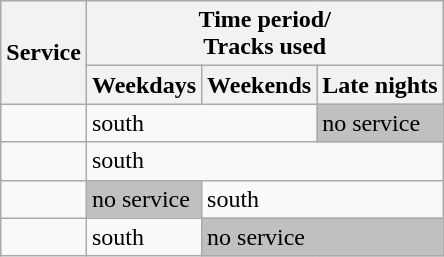<table class="wikitable">
<tr>
<th rowspan=2>Service</th>
<th colspan=3>Time period/<br>Tracks used</th>
</tr>
<tr>
<th>Weekdays</th>
<th>Weekends</th>
<th>Late nights</th>
</tr>
<tr>
<td></td>
<td colspan=2>south</td>
<td colspan=3 bgcolor=silver>no service</td>
</tr>
<tr>
<td></td>
<td colspan=3>south</td>
</tr>
<tr>
<td></td>
<td colspan=1 bgcolor=silver>no service</td>
<td colspan=2>south</td>
</tr>
<tr>
<td></td>
<td>south</td>
<td colspan=3 bgcolor=silver>no service</td>
</tr>
</table>
